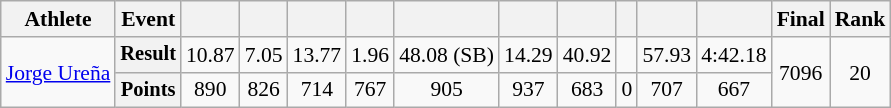<table class=wikitable style="font-size:90%;">
<tr>
<th>Athlete</th>
<th>Event</th>
<th></th>
<th></th>
<th></th>
<th></th>
<th></th>
<th></th>
<th></th>
<th></th>
<th></th>
<th></th>
<th>Final</th>
<th>Rank</th>
</tr>
<tr align=center>
<td rowspan=2 align=left><a href='#'>Jorge Ureña</a></td>
<th style="font-size:95%">Result</th>
<td>10.87</td>
<td>7.05</td>
<td>13.77</td>
<td>1.96</td>
<td>48.08 (SB)</td>
<td>14.29</td>
<td>40.92</td>
<td></td>
<td>57.93</td>
<td>4:42.18</td>
<td rowspan=2>7096</td>
<td rowspan=2>20</td>
</tr>
<tr align=center>
<th style="font-size:95%">Points</th>
<td>890</td>
<td>826</td>
<td>714</td>
<td>767</td>
<td>905</td>
<td>937</td>
<td>683</td>
<td>0</td>
<td>707</td>
<td>667</td>
</tr>
</table>
